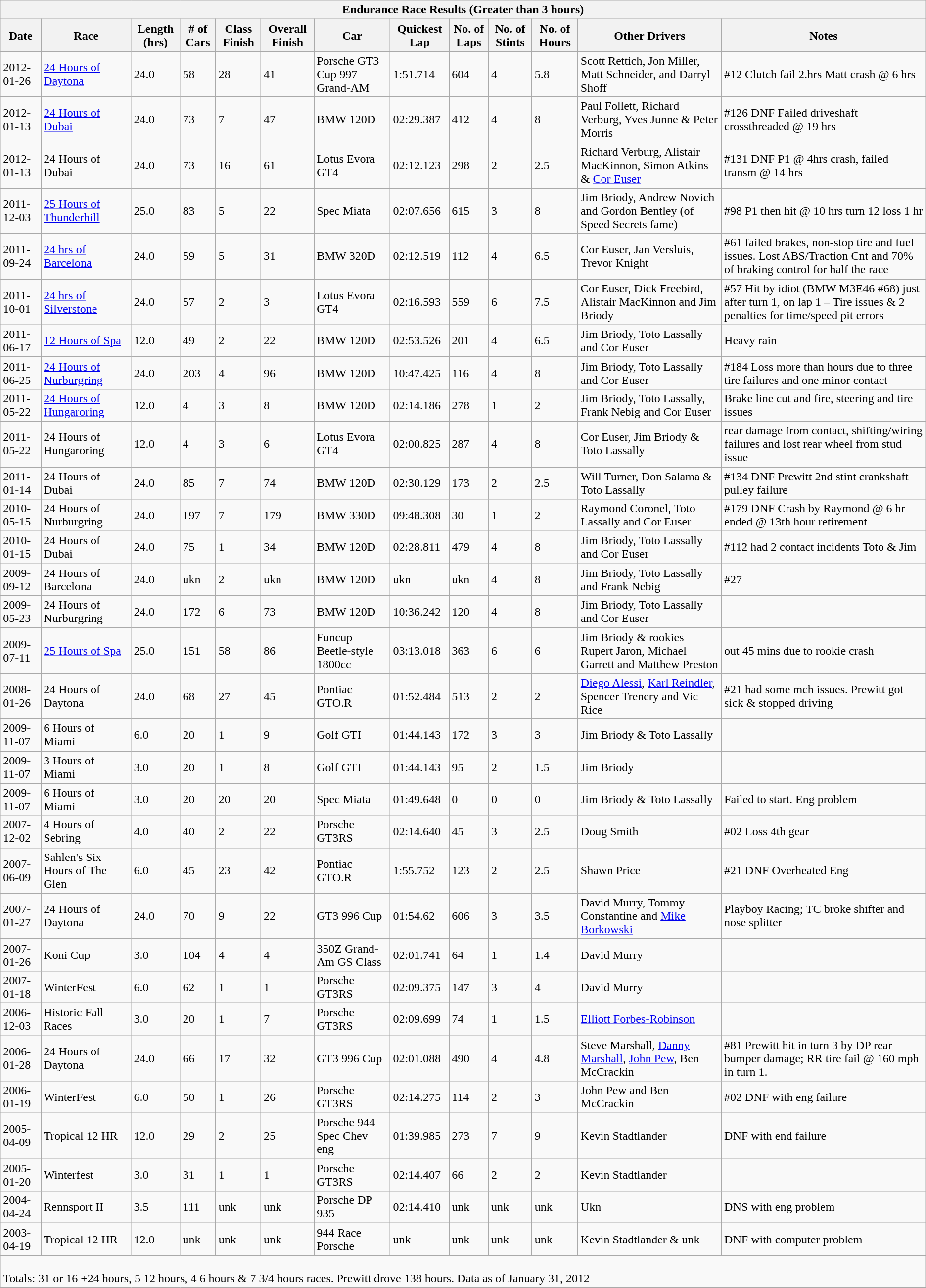<table class="wikitable sortable collapsible collapsed">
<tr>
<th colspan=13>Endurance Race Results (Greater than 3 hours)</th>
</tr>
<tr>
<th>Date</th>
<th>Race</th>
<th>Length (hrs)</th>
<th class="unsortable"># of Cars</th>
<th>Class Finish</th>
<th>Overall Finish</th>
<th>Car</th>
<th>Quickest Lap</th>
<th>No. of Laps</th>
<th>No. of Stints</th>
<th>No. of Hours</th>
<th class="unsortable">Other Drivers</th>
<th class="unsortable">Notes</th>
</tr>
<tr>
<td>2012-01-26</td>
<td><a href='#'>24 Hours of Daytona</a></td>
<td>24.0</td>
<td>58</td>
<td>28</td>
<td>41</td>
<td>Porsche GT3 Cup 997 Grand-AM</td>
<td>1:51.714</td>
<td>604</td>
<td>4</td>
<td>5.8</td>
<td>Scott Rettich, Jon Miller, Matt Schneider, and Darryl Shoff</td>
<td>#12 Clutch fail 2.hrs Matt crash @ 6 hrs</td>
</tr>
<tr>
<td>2012-01-13</td>
<td><a href='#'>24 Hours of Dubai</a></td>
<td>24.0</td>
<td>73</td>
<td>7</td>
<td>47</td>
<td>BMW 120D</td>
<td>02:29.387</td>
<td>412</td>
<td>4</td>
<td>8</td>
<td>Paul Follett, Richard Verburg, Yves Junne & Peter Morris</td>
<td>#126 DNF Failed driveshaft crossthreaded @ 19 hrs</td>
</tr>
<tr>
<td>2012-01-13</td>
<td>24 Hours of Dubai</td>
<td>24.0</td>
<td>73</td>
<td>16</td>
<td>61</td>
<td>Lotus Evora GT4</td>
<td>02:12.123</td>
<td>298</td>
<td>2</td>
<td>2.5</td>
<td>Richard Verburg, Alistair MacKinnon, Simon Atkins & <a href='#'>Cor Euser</a></td>
<td>#131 DNF P1 @ 4hrs crash, failed transm @ 14 hrs</td>
</tr>
<tr>
<td>2011-12-03</td>
<td><a href='#'>25 Hours of Thunderhill</a></td>
<td>25.0</td>
<td>83</td>
<td>5</td>
<td>22</td>
<td>Spec Miata</td>
<td>02:07.656</td>
<td>615</td>
<td>3</td>
<td>8</td>
<td>Jim Briody, Andrew Novich and Gordon Bentley (of Speed Secrets fame)</td>
<td>#98 P1 then hit @ 10 hrs turn 12 loss 1 hr</td>
</tr>
<tr>
<td>2011-09-24</td>
<td><a href='#'>24 hrs of Barcelona</a></td>
<td>24.0</td>
<td>59</td>
<td>5</td>
<td>31</td>
<td>BMW 320D</td>
<td>02:12.519</td>
<td>112</td>
<td>4</td>
<td>6.5</td>
<td>Cor Euser, Jan Versluis, Trevor Knight</td>
<td>#61 failed brakes, non-stop tire and fuel issues. Lost ABS/Traction Cnt and 70% of braking control for half the race</td>
</tr>
<tr>
<td>2011-10-01</td>
<td><a href='#'>24 hrs of Silverstone</a></td>
<td>24.0</td>
<td>57</td>
<td>2</td>
<td>3</td>
<td>Lotus Evora GT4</td>
<td>02:16.593</td>
<td>559</td>
<td>6</td>
<td>7.5</td>
<td>Cor Euser, Dick Freebird, Alistair MacKinnon and Jim Briody</td>
<td>#57 Hit by idiot (BMW M3E46 #68) just after turn 1, on lap 1 – Tire issues & 2 penalties for time/speed pit errors</td>
</tr>
<tr>
<td>2011-06-17</td>
<td><a href='#'>12 Hours of Spa</a></td>
<td>12.0</td>
<td>49</td>
<td>2</td>
<td>22</td>
<td>BMW 120D</td>
<td>02:53.526</td>
<td>201</td>
<td>4</td>
<td>6.5</td>
<td>Jim Briody, Toto Lassally and Cor Euser</td>
<td>Heavy rain</td>
</tr>
<tr>
<td>2011-06-25</td>
<td><a href='#'>24 Hours of Nurburgring</a></td>
<td>24.0</td>
<td>203</td>
<td>4</td>
<td>96</td>
<td>BMW 120D</td>
<td>10:47.425</td>
<td>116</td>
<td>4</td>
<td>8</td>
<td>Jim Briody, Toto Lassally and Cor Euser</td>
<td>#184 Loss more than  hours due to three tire failures and one minor contact</td>
</tr>
<tr>
<td>2011-05-22</td>
<td><a href='#'>24 Hours of Hungaroring</a></td>
<td>12.0</td>
<td>4</td>
<td>3</td>
<td>8</td>
<td>BMW 120D</td>
<td>02:14.186</td>
<td>278</td>
<td>1</td>
<td>2</td>
<td>Jim Briody, Toto Lassally, Frank Nebig and Cor Euser</td>
<td>Brake line cut and fire, steering and tire issues</td>
</tr>
<tr>
<td>2011-05-22</td>
<td>24 Hours of Hungaroring</td>
<td>12.0</td>
<td>4</td>
<td>3</td>
<td>6</td>
<td>Lotus Evora GT4</td>
<td>02:00.825</td>
<td>287</td>
<td>4</td>
<td>8</td>
<td>Cor Euser, Jim Briody & Toto Lassally</td>
<td>rear damage from contact, shifting/wiring failures and lost rear wheel from stud issue</td>
</tr>
<tr>
<td>2011-01-14</td>
<td>24 Hours of Dubai</td>
<td>24.0</td>
<td>85</td>
<td>7</td>
<td>74</td>
<td>BMW 120D</td>
<td>02:30.129</td>
<td>173</td>
<td>2</td>
<td>2.5</td>
<td>Will Turner, Don Salama & Toto Lassally</td>
<td>#134 DNF Prewitt 2nd stint crankshaft pulley failure</td>
</tr>
<tr>
<td>2010-05-15</td>
<td>24 Hours of Nurburgring</td>
<td>24.0</td>
<td>197</td>
<td>7</td>
<td>179</td>
<td>BMW 330D</td>
<td>09:48.308</td>
<td>30</td>
<td>1</td>
<td>2</td>
<td>Raymond Coronel, Toto Lassally and Cor Euser</td>
<td>#179 DNF Crash by Raymond @ 6 hr ended @ 13th hour retirement</td>
</tr>
<tr>
<td>2010-01-15</td>
<td>24 Hours of Dubai</td>
<td>24.0</td>
<td>75</td>
<td>1</td>
<td>34</td>
<td>BMW 120D</td>
<td>02:28.811</td>
<td>479</td>
<td>4</td>
<td>8</td>
<td>Jim Briody, Toto Lassally and Cor Euser</td>
<td>#112 had 2 contact incidents Toto & Jim</td>
</tr>
<tr>
<td>2009-09-12</td>
<td>24 Hours of Barcelona</td>
<td>24.0</td>
<td>ukn</td>
<td>2</td>
<td>ukn</td>
<td>BMW 120D</td>
<td>ukn</td>
<td>ukn</td>
<td>4</td>
<td>8</td>
<td>Jim Briody, Toto Lassally and Frank Nebig</td>
<td>#27</td>
</tr>
<tr>
<td>2009-05-23</td>
<td>24 Hours of Nurburgring</td>
<td>24.0</td>
<td>172</td>
<td>6</td>
<td>73</td>
<td>BMW 120D</td>
<td>10:36.242</td>
<td>120</td>
<td>4</td>
<td>8</td>
<td>Jim Briody, Toto Lassally and Cor Euser</td>
<td></td>
</tr>
<tr>
<td>2009-07-11</td>
<td><a href='#'>25 Hours of Spa</a></td>
<td>25.0</td>
<td>151</td>
<td>58</td>
<td>86</td>
<td>Funcup Beetle-style 1800cc</td>
<td>03:13.018</td>
<td>363</td>
<td>6</td>
<td>6</td>
<td>Jim Briody & rookies Rupert Jaron, Michael Garrett and Matthew Preston</td>
<td>out 45 mins due to rookie crash</td>
</tr>
<tr>
<td>2008-01-26</td>
<td>24 Hours of Daytona</td>
<td>24.0</td>
<td>68</td>
<td>27</td>
<td>45</td>
<td>Pontiac GTO.R</td>
<td>01:52.484</td>
<td>513</td>
<td>2</td>
<td>2</td>
<td><a href='#'>Diego Alessi</a>, <a href='#'>Karl Reindler</a>, Spencer Trenery and Vic Rice</td>
<td>#21 had some mch issues. Prewitt got sick & stopped driving</td>
</tr>
<tr>
<td>2009-11-07</td>
<td>6 Hours of Miami</td>
<td>6.0</td>
<td>20</td>
<td>1</td>
<td>9</td>
<td>Golf GTI</td>
<td>01:44.143</td>
<td>172</td>
<td>3</td>
<td>3</td>
<td>Jim Briody & Toto Lassally</td>
<td></td>
</tr>
<tr>
<td>2009-11-07</td>
<td>3 Hours of Miami</td>
<td>3.0</td>
<td>20</td>
<td>1</td>
<td>8</td>
<td>Golf GTI</td>
<td>01:44.143</td>
<td>95</td>
<td>2</td>
<td>1.5</td>
<td>Jim Briody</td>
<td></td>
</tr>
<tr>
<td>2009-11-07</td>
<td>6 Hours of Miami</td>
<td>3.0</td>
<td>20</td>
<td>20</td>
<td>20</td>
<td>Spec Miata</td>
<td>01:49.648</td>
<td>0</td>
<td>0</td>
<td>0</td>
<td>Jim Briody & Toto Lassally</td>
<td>Failed to start. Eng problem</td>
</tr>
<tr>
<td>2007-12-02</td>
<td>4 Hours of Sebring</td>
<td>4.0</td>
<td>40</td>
<td>2</td>
<td>22</td>
<td>Porsche GT3RS</td>
<td>02:14.640</td>
<td>45</td>
<td>3</td>
<td>2.5</td>
<td>Doug Smith</td>
<td>#02 Loss 4th gear</td>
</tr>
<tr>
<td>2007-06-09</td>
<td>Sahlen's Six Hours of The Glen</td>
<td>6.0</td>
<td>45</td>
<td>23</td>
<td>42</td>
<td>Pontiac GTO.R</td>
<td>1:55.752</td>
<td>123</td>
<td>2</td>
<td>2.5</td>
<td>Shawn Price</td>
<td>#21 DNF Overheated Eng</td>
</tr>
<tr>
<td>2007-01-27</td>
<td>24 Hours of Daytona</td>
<td>24.0</td>
<td>70</td>
<td>9</td>
<td>22</td>
<td>GT3 996 Cup</td>
<td>01:54.62</td>
<td>606</td>
<td>3</td>
<td>3.5</td>
<td>David Murry, Tommy Constantine and <a href='#'>Mike Borkowski</a></td>
<td>Playboy Racing; TC broke shifter and nose splitter</td>
</tr>
<tr>
<td>2007-01-26</td>
<td>Koni Cup</td>
<td>3.0</td>
<td>104</td>
<td>4</td>
<td>4</td>
<td>350Z Grand-Am GS Class</td>
<td>02:01.741</td>
<td>64</td>
<td>1</td>
<td>1.4</td>
<td>David Murry</td>
<td></td>
</tr>
<tr>
<td>2007-01-18</td>
<td>WinterFest</td>
<td>6.0</td>
<td>62</td>
<td>1</td>
<td>1</td>
<td>Porsche GT3RS</td>
<td>02:09.375</td>
<td>147</td>
<td>3</td>
<td>4</td>
<td>David Murry</td>
<td></td>
</tr>
<tr>
<td>2006-12-03</td>
<td>Historic Fall Races</td>
<td>3.0</td>
<td>20</td>
<td>1</td>
<td>7</td>
<td>Porsche GT3RS</td>
<td>02:09.699</td>
<td>74</td>
<td>1</td>
<td>1.5</td>
<td><a href='#'>Elliott Forbes-Robinson</a></td>
<td></td>
</tr>
<tr>
<td>2006-01-28</td>
<td>24 Hours of Daytona</td>
<td>24.0</td>
<td>66</td>
<td>17</td>
<td>32</td>
<td>GT3 996 Cup</td>
<td>02:01.088</td>
<td>490</td>
<td>4</td>
<td>4.8</td>
<td>Steve Marshall, <a href='#'>Danny Marshall</a>, <a href='#'>John Pew</a>, Ben McCrackin</td>
<td>#81 Prewitt hit in turn 3 by DP rear bumper damage; RR tire fail @ 160 mph in turn 1.</td>
</tr>
<tr>
<td>2006-01-19</td>
<td>WinterFest</td>
<td>6.0</td>
<td>50</td>
<td>1</td>
<td>26</td>
<td>Porsche GT3RS</td>
<td>02:14.275</td>
<td>114</td>
<td>2</td>
<td>3</td>
<td>John Pew and Ben McCrackin</td>
<td>#02 DNF with eng failure</td>
</tr>
<tr>
<td>2005-04-09</td>
<td>Tropical 12 HR</td>
<td>12.0</td>
<td>29</td>
<td>2</td>
<td>25</td>
<td>Porsche 944 Spec Chev eng</td>
<td>01:39.985</td>
<td>273</td>
<td>7</td>
<td>9</td>
<td>Kevin Stadtlander</td>
<td>DNF with end failure</td>
</tr>
<tr>
<td>2005-01-20</td>
<td>Winterfest</td>
<td>3.0</td>
<td>31</td>
<td>1</td>
<td>1</td>
<td>Porsche GT3RS</td>
<td>02:14.407</td>
<td>66</td>
<td>2</td>
<td>2</td>
<td>Kevin Stadtlander</td>
<td></td>
</tr>
<tr>
<td>2004-04-24</td>
<td>Rennsport II</td>
<td>3.5</td>
<td>111</td>
<td>unk</td>
<td>unk</td>
<td>Porsche DP 935</td>
<td>02:14.410</td>
<td>unk</td>
<td>unk</td>
<td>unk</td>
<td>Ukn</td>
<td>DNS with eng problem</td>
</tr>
<tr>
<td>2003-04-19</td>
<td>Tropical 12 HR</td>
<td>12.0</td>
<td>unk</td>
<td>unk</td>
<td>unk</td>
<td>944 Race Porsche</td>
<td>unk</td>
<td>unk</td>
<td>unk</td>
<td>unk</td>
<td>Kevin Stadtlander & unk</td>
<td>DNF with computer problem</td>
</tr>
<tr>
<td colspan=13><br>Totals: 31 or 16 +24 hours, 5 12 hours, 4 6 hours & 7 3/4 hours races. Prewitt drove 138 hours. Data as of January 31, 2012</td>
</tr>
</table>
